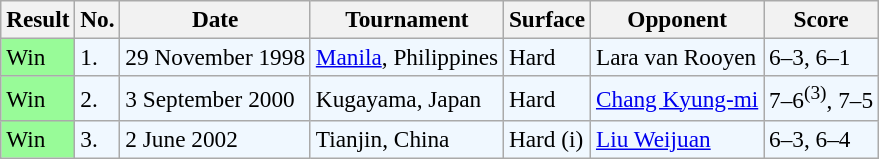<table class="sortable wikitable" style=font-size:97%>
<tr>
<th>Result</th>
<th>No.</th>
<th>Date</th>
<th>Tournament</th>
<th>Surface</th>
<th>Opponent</th>
<th>Score</th>
</tr>
<tr style="background:#f0f8ff;">
<td style="background:#98fb98;">Win</td>
<td>1.</td>
<td>29 November 1998</td>
<td><a href='#'>Manila</a>, Philippines</td>
<td>Hard</td>
<td> Lara van Rooyen</td>
<td>6–3, 6–1</td>
</tr>
<tr style="background:#f0f8ff;">
<td style="background:#98fb98;">Win</td>
<td>2.</td>
<td>3 September 2000</td>
<td>Kugayama, Japan</td>
<td>Hard</td>
<td> <a href='#'>Chang Kyung-mi</a></td>
<td>7–6<sup>(3)</sup>, 7–5</td>
</tr>
<tr style="background:#f0f8ff;">
<td style="background:#98fb98;">Win</td>
<td>3.</td>
<td>2 June 2002</td>
<td>Tianjin, China</td>
<td>Hard (i)</td>
<td> <a href='#'>Liu Weijuan</a></td>
<td>6–3, 6–4</td>
</tr>
</table>
